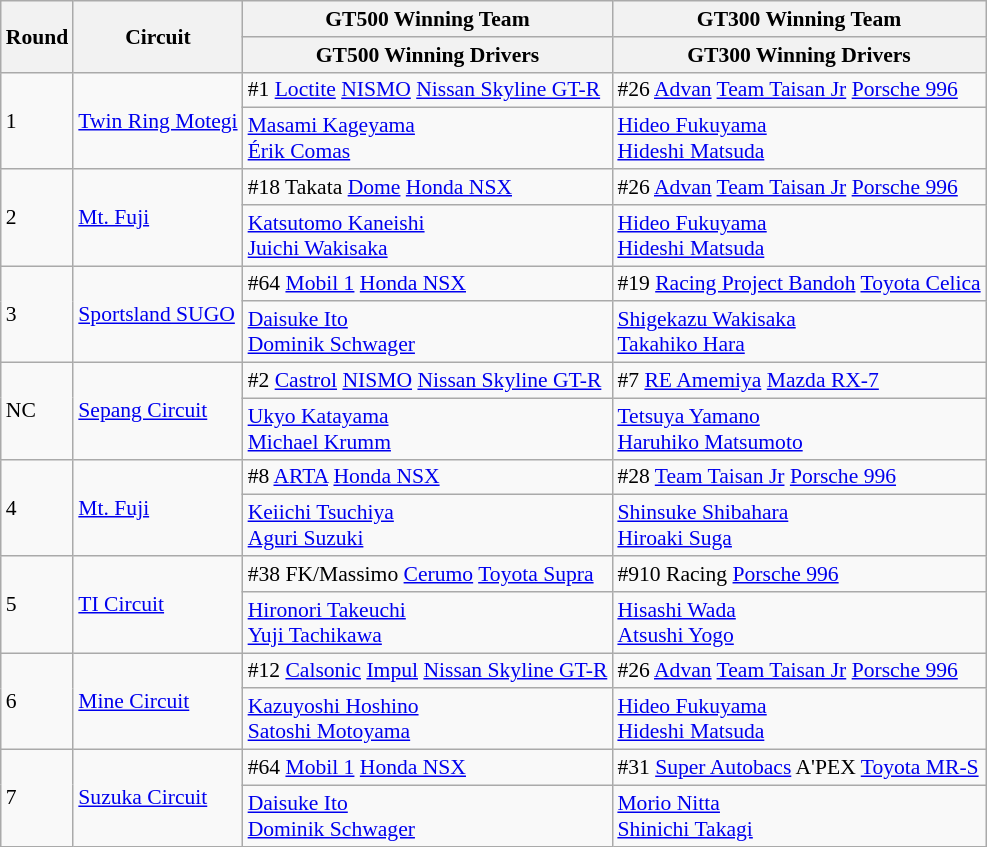<table class="wikitable" style="font-size: 90%;">
<tr>
<th rowspan=2>Round</th>
<th rowspan=2>Circuit</th>
<th>GT500 Winning Team</th>
<th>GT300 Winning Team</th>
</tr>
<tr>
<th>GT500 Winning Drivers</th>
<th>GT300 Winning Drivers</th>
</tr>
<tr>
<td rowspan=2>1</td>
<td rowspan=2><a href='#'>Twin Ring Motegi</a></td>
<td>#1 <a href='#'>Loctite</a> <a href='#'>NISMO</a> <a href='#'>Nissan Skyline GT-R</a></td>
<td>#26 <a href='#'>Advan</a> <a href='#'>Team Taisan Jr</a> <a href='#'>Porsche 996</a></td>
</tr>
<tr>
<td> <a href='#'>Masami Kageyama</a><br> <a href='#'>Érik Comas</a></td>
<td> <a href='#'>Hideo Fukuyama</a><br> <a href='#'>Hideshi Matsuda</a></td>
</tr>
<tr>
<td rowspan=2>2</td>
<td rowspan=2><a href='#'>Mt. Fuji</a></td>
<td>#18 Takata <a href='#'>Dome</a> <a href='#'>Honda NSX</a></td>
<td>#26 <a href='#'>Advan</a> <a href='#'>Team Taisan Jr</a> <a href='#'>Porsche 996</a></td>
</tr>
<tr>
<td> <a href='#'>Katsutomo Kaneishi</a><br> <a href='#'>Juichi Wakisaka</a></td>
<td> <a href='#'>Hideo Fukuyama</a><br> <a href='#'>Hideshi Matsuda</a></td>
</tr>
<tr>
<td rowspan=2>3</td>
<td rowspan=2><a href='#'>Sportsland SUGO</a></td>
<td>#64 <a href='#'>Mobil 1</a> <a href='#'>Honda NSX</a></td>
<td>#19 <a href='#'>Racing Project Bandoh</a> <a href='#'>Toyota Celica</a></td>
</tr>
<tr>
<td> <a href='#'>Daisuke Ito</a><br> <a href='#'>Dominik Schwager</a></td>
<td> <a href='#'>Shigekazu Wakisaka</a><br> <a href='#'>Takahiko Hara</a></td>
</tr>
<tr>
<td rowspan=2>NC</td>
<td rowspan=2><a href='#'>Sepang Circuit</a></td>
<td>#2 <a href='#'>Castrol</a> <a href='#'>NISMO</a> <a href='#'>Nissan Skyline GT-R</a></td>
<td>#7 <a href='#'>RE Amemiya</a> <a href='#'>Mazda RX-7</a></td>
</tr>
<tr>
<td> <a href='#'>Ukyo Katayama</a><br> <a href='#'>Michael Krumm</a></td>
<td> <a href='#'>Tetsuya Yamano</a><br> <a href='#'>Haruhiko Matsumoto</a></td>
</tr>
<tr>
<td rowspan=2>4</td>
<td rowspan=2><a href='#'>Mt. Fuji</a></td>
<td>#8 <a href='#'>ARTA</a> <a href='#'>Honda NSX</a></td>
<td>#28 <a href='#'>Team Taisan Jr</a> <a href='#'>Porsche 996</a></td>
</tr>
<tr>
<td> <a href='#'>Keiichi Tsuchiya</a><br> <a href='#'>Aguri Suzuki</a></td>
<td> <a href='#'>Shinsuke Shibahara</a><br> <a href='#'>Hiroaki Suga</a></td>
</tr>
<tr>
<td rowspan=2>5</td>
<td rowspan=2><a href='#'>TI Circuit</a></td>
<td>#38 FK/Massimo <a href='#'>Cerumo</a> <a href='#'>Toyota Supra</a></td>
<td>#910 Racing <a href='#'>Porsche 996</a></td>
</tr>
<tr>
<td> <a href='#'>Hironori Takeuchi</a><br> <a href='#'>Yuji Tachikawa</a></td>
<td> <a href='#'>Hisashi Wada</a><br> <a href='#'>Atsushi Yogo</a></td>
</tr>
<tr>
<td rowspan=2>6</td>
<td rowspan=2><a href='#'>Mine Circuit</a></td>
<td>#12 <a href='#'>Calsonic</a> <a href='#'>Impul</a> <a href='#'>Nissan Skyline GT-R</a></td>
<td>#26 <a href='#'>Advan</a> <a href='#'>Team Taisan Jr</a> <a href='#'>Porsche 996</a></td>
</tr>
<tr>
<td> <a href='#'>Kazuyoshi Hoshino</a><br> <a href='#'>Satoshi Motoyama</a></td>
<td> <a href='#'>Hideo Fukuyama</a><br> <a href='#'>Hideshi Matsuda</a></td>
</tr>
<tr>
<td rowspan=2>7</td>
<td rowspan=2><a href='#'>Suzuka Circuit</a></td>
<td>#64 <a href='#'>Mobil 1</a> <a href='#'>Honda NSX</a></td>
<td>#31 <a href='#'>Super Autobacs</a> A'PEX <a href='#'>Toyota MR-S</a></td>
</tr>
<tr>
<td> <a href='#'>Daisuke Ito</a><br> <a href='#'>Dominik Schwager</a></td>
<td> <a href='#'>Morio Nitta</a><br> <a href='#'>Shinichi Takagi</a></td>
</tr>
</table>
